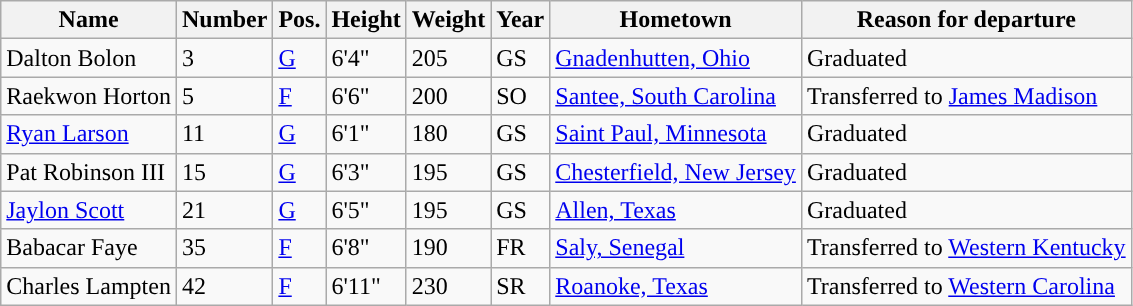<table class="wikitable sortable" border="1">
<tr align=center>
<th>Name</th>
<th>Number</th>
<th>Pos.</th>
<th>Height</th>
<th>Weight</th>
<th>Year</th>
<th>Hometown</th>
<th>Reason for departure</th>
</tr>
<tr>
<td>Dalton Bolon</td>
<td>3</td>
<td><a href='#'>G</a></td>
<td>6'4"</td>
<td>205</td>
<td>GS</td>
<td><a href='#'>Gnadenhutten, Ohio</a></td>
<td>Graduated</td>
</tr>
<tr>
<td sortname>Raekwon Horton</td>
<td>5</td>
<td><a href='#'>F</a></td>
<td>6'6"</td>
<td>200</td>
<td>SO</td>
<td><a href='#'>Santee, South Carolina</a></td>
<td>Transferred to <a href='#'>James Madison</a></td>
</tr>
<tr>
<td sortname><a href='#'>Ryan Larson</a></td>
<td>11</td>
<td><a href='#'>G</a></td>
<td>6'1"</td>
<td>180</td>
<td>GS</td>
<td><a href='#'>Saint Paul, Minnesota</a></td>
<td>Graduated</td>
</tr>
<tr>
<td sortname>Pat Robinson III</td>
<td>15</td>
<td><a href='#'>G</a></td>
<td>6'3"</td>
<td>195</td>
<td>GS</td>
<td><a href='#'>Chesterfield, New Jersey</a></td>
<td>Graduated</td>
</tr>
<tr>
<td sortname><a href='#'>Jaylon Scott</a></td>
<td>21</td>
<td><a href='#'>G</a></td>
<td>6'5"</td>
<td>195</td>
<td>GS</td>
<td><a href='#'>Allen, Texas</a></td>
<td>Graduated</td>
</tr>
<tr>
<td sortname>Babacar Faye</td>
<td>35</td>
<td><a href='#'>F</a></td>
<td>6'8"</td>
<td>190</td>
<td>FR</td>
<td><a href='#'>Saly, Senegal</a></td>
<td>Transferred to <a href='#'>Western Kentucky</a></td>
</tr>
<tr>
<td>Charles Lampten</td>
<td>42</td>
<td><a href='#'>F</a></td>
<td>6'11"</td>
<td>230</td>
<td>SR</td>
<td><a href='#'>Roanoke, Texas</a></td>
<td>Transferred to <a href='#'>Western Carolina</a></td>
</tr>
</table>
